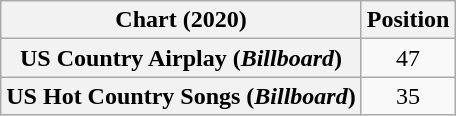<table class="wikitable sortable plainrowheaders" style="text-align:center">
<tr>
<th scope="col">Chart (2020)</th>
<th scope="col">Position</th>
</tr>
<tr>
<th scope="row">US Country Airplay (<em>Billboard</em>)</th>
<td>47</td>
</tr>
<tr>
<th scope="row">US Hot Country Songs (<em>Billboard</em>)</th>
<td>35</td>
</tr>
</table>
